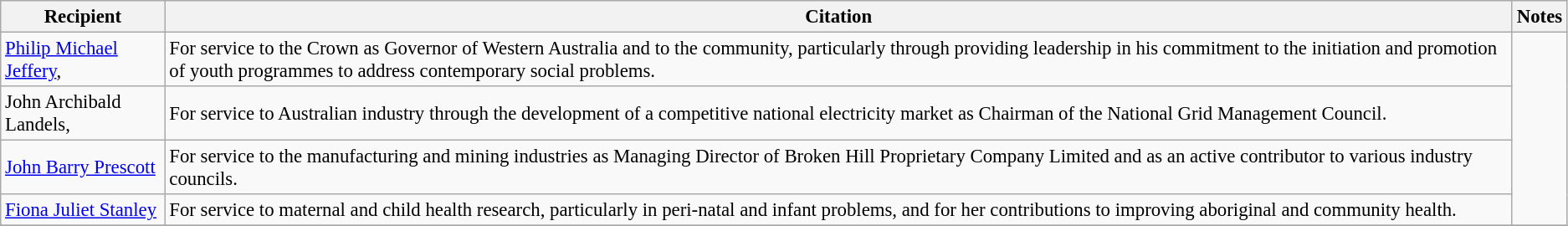<table class="wikitable" style="font-size:95%;">
<tr>
<th>Recipient</th>
<th>Citation</th>
<th>Notes</th>
</tr>
<tr>
<td> <a href='#'>Philip Michael Jeffery</a>, </td>
<td>For service to the Crown as Governor of Western Australia and to the community, particularly through providing leadership in his commitment to the initiation and promotion of youth programmes to address contemporary social problems.</td>
<td rowspan=4></td>
</tr>
<tr>
<td>John Archibald Landels, </td>
<td>For service to Australian industry through the development of a competitive national electricity market as Chairman of the National Grid Management Council.</td>
</tr>
<tr>
<td><a href='#'>John Barry Prescott</a></td>
<td>For service to the manufacturing and mining industries as Managing Director of Broken Hill Proprietary Company Limited and as an active contributor to various industry councils.</td>
</tr>
<tr>
<td> <a href='#'>Fiona Juliet Stanley</a></td>
<td>For service to maternal and child health research, particularly in peri-natal and infant problems, and for her contributions to improving aboriginal and community health.</td>
</tr>
<tr>
</tr>
</table>
